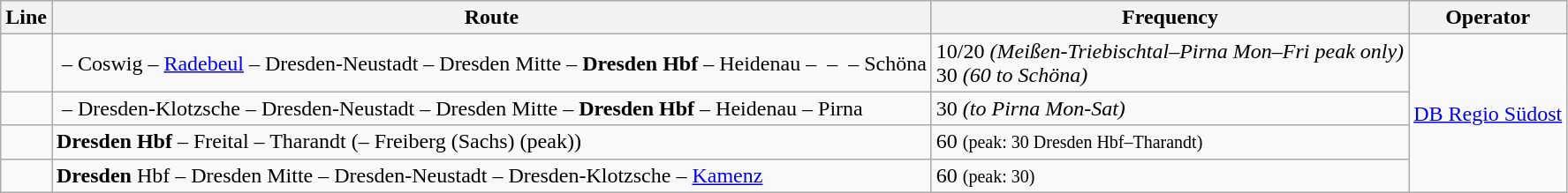<table class="wikitable">
<tr>
<th>Line</th>
<th>Route</th>
<th>Frequency</th>
<th>Operator</th>
</tr>
<tr>
<td></td>
<td> – Coswig – <a href='#'>Radebeul</a> – Dresden-Neustadt – Dresden Mitte – <strong>Dresden Hbf</strong> – Heidenau –  –  – Schöna</td>
<td>10/20 <em>(Meißen-Triebischtal–Pirna Mon–Fri peak only)</em><br>30 <em>(60 to  Schöna)</em></td>
<td rowspan="4"><a href='#'>DB Regio Südost</a></td>
</tr>
<tr>
<td></td>
<td> – Dresden-Klotzsche – Dresden-Neustadt – Dresden Mitte – <strong>Dresden Hbf</strong> – Heidenau – Pirna</td>
<td>30 <em>(to Pirna Mon-Sat)</em></td>
</tr>
<tr>
<td></td>
<td><strong>Dresden Hbf</strong> – Freital – Tharandt (– Freiberg (Sachs) (peak))</td>
<td>60 <small>(peak: 30 Dresden Hbf–Tharandt)</small></td>
</tr>
<tr>
<td></td>
<td><strong>Dresden</strong> Hbf – Dresden Mitte – Dresden-Neustadt – Dresden-Klotzsche – <a href='#'>Kamenz</a></td>
<td>60 <small>(peak: 30)</small></td>
</tr>
</table>
